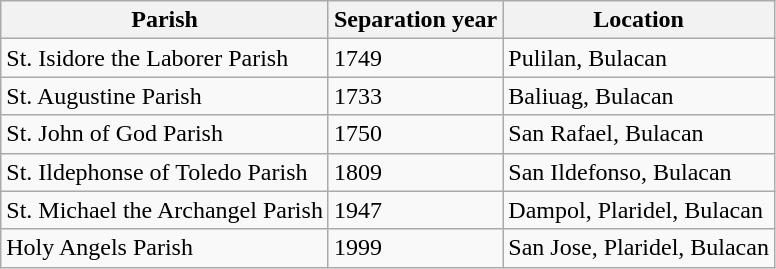<table class="wikitable">
<tr>
<th scope="col">Parish</th>
<th scope="col">Separation year</th>
<th scope="col">Location</th>
</tr>
<tr>
<td scope="row">St. Isidore the Laborer Parish</td>
<td>1749</td>
<td>Pulilan, Bulacan</td>
</tr>
<tr>
<td scope="row">St. Augustine Parish</td>
<td>1733</td>
<td>Baliuag, Bulacan</td>
</tr>
<tr>
<td scope="row">St. John of God Parish</td>
<td>1750</td>
<td>San Rafael, Bulacan</td>
</tr>
<tr>
<td scope="row">St. Ildephonse of Toledo Parish</td>
<td>1809</td>
<td>San Ildefonso, Bulacan</td>
</tr>
<tr>
<td scope="row">St. Michael the Archangel Parish</td>
<td>1947</td>
<td>Dampol, Plaridel, Bulacan</td>
</tr>
<tr>
<td scope="row">Holy Angels Parish</td>
<td>1999</td>
<td>San Jose, Plaridel, Bulacan</td>
</tr>
</table>
